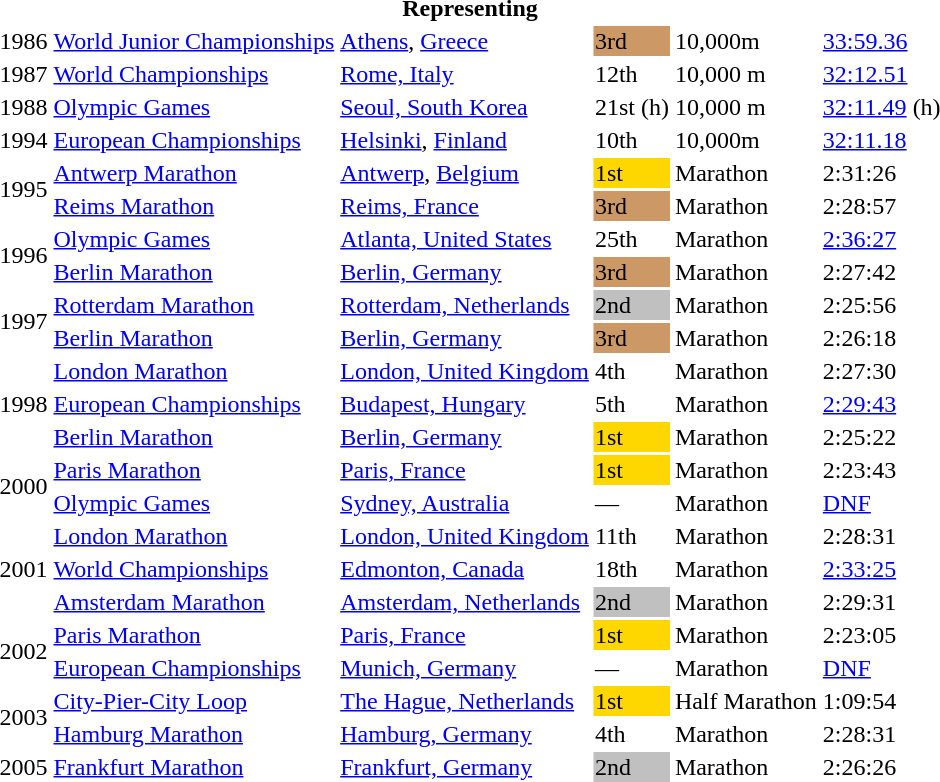<table>
<tr>
<th colspan="6">Representing </th>
</tr>
<tr>
<td>1986</td>
<td><a href='#'>World Junior Championships</a></td>
<td><a href='#'>Athens</a>, <a href='#'>Greece</a></td>
<td bgcolor="cc9966">3rd</td>
<td>10,000m</td>
<td><a href='#'>33:59.36</a></td>
</tr>
<tr>
<td>1987</td>
<td><a href='#'>World Championships</a></td>
<td><a href='#'>Rome, Italy</a></td>
<td>12th</td>
<td>10,000 m</td>
<td><a href='#'>32:12.51</a></td>
</tr>
<tr>
<td>1988</td>
<td><a href='#'>Olympic Games</a></td>
<td><a href='#'>Seoul, South Korea</a></td>
<td>21st (h)</td>
<td>10,000 m</td>
<td><a href='#'>32:11.49</a> (h)</td>
</tr>
<tr>
<td>1994</td>
<td><a href='#'>European Championships</a></td>
<td><a href='#'>Helsinki</a>, <a href='#'>Finland</a></td>
<td>10th</td>
<td>10,000m</td>
<td><a href='#'>32:11.18</a></td>
</tr>
<tr>
<td rowspan=2>1995</td>
<td><a href='#'>Antwerp Marathon</a></td>
<td><a href='#'>Antwerp</a>, <a href='#'>Belgium</a></td>
<td bgcolor="gold">1st</td>
<td>Marathon</td>
<td>2:31:26</td>
</tr>
<tr>
<td><a href='#'>Reims Marathon</a></td>
<td><a href='#'>Reims, France</a></td>
<td bgcolor="cc9966">3rd</td>
<td>Marathon</td>
<td>2:28:57</td>
</tr>
<tr>
<td rowspan=2>1996</td>
<td><a href='#'>Olympic Games</a></td>
<td><a href='#'>Atlanta, United States</a></td>
<td>25th</td>
<td>Marathon</td>
<td><a href='#'>2:36:27</a></td>
</tr>
<tr>
<td><a href='#'>Berlin Marathon</a></td>
<td><a href='#'>Berlin, Germany</a></td>
<td bgcolor="cc9966">3rd</td>
<td>Marathon</td>
<td>2:27:42</td>
</tr>
<tr>
<td rowspan=2>1997</td>
<td><a href='#'>Rotterdam Marathon</a></td>
<td><a href='#'>Rotterdam, Netherlands</a></td>
<td bgcolor="silver">2nd</td>
<td>Marathon</td>
<td>2:25:56</td>
</tr>
<tr>
<td><a href='#'>Berlin Marathon</a></td>
<td><a href='#'>Berlin, Germany</a></td>
<td bgcolor="cc9966">3rd</td>
<td>Marathon</td>
<td>2:26:18</td>
</tr>
<tr>
<td rowspan=3>1998</td>
<td><a href='#'>London Marathon</a></td>
<td><a href='#'>London, United Kingdom</a></td>
<td>4th</td>
<td>Marathon</td>
<td>2:27:30</td>
</tr>
<tr>
<td><a href='#'>European Championships</a></td>
<td><a href='#'>Budapest, Hungary</a></td>
<td>5th</td>
<td>Marathon</td>
<td><a href='#'>2:29:43</a></td>
</tr>
<tr>
<td><a href='#'>Berlin Marathon</a></td>
<td><a href='#'>Berlin, Germany</a></td>
<td bgcolor="gold">1st</td>
<td>Marathon</td>
<td>2:25:22</td>
</tr>
<tr>
<td rowspan=2>2000</td>
<td><a href='#'>Paris Marathon</a></td>
<td><a href='#'>Paris, France</a></td>
<td bgcolor="gold">1st</td>
<td>Marathon</td>
<td>2:23:43</td>
</tr>
<tr>
<td><a href='#'>Olympic Games</a></td>
<td><a href='#'>Sydney, Australia</a></td>
<td>—</td>
<td>Marathon</td>
<td><a href='#'>DNF</a></td>
</tr>
<tr>
<td rowspan=3>2001</td>
<td><a href='#'>London Marathon</a></td>
<td><a href='#'>London, United Kingdom</a></td>
<td>11th</td>
<td>Marathon</td>
<td>2:28:31</td>
</tr>
<tr>
<td><a href='#'>World Championships</a></td>
<td><a href='#'>Edmonton, Canada</a></td>
<td>18th</td>
<td>Marathon</td>
<td><a href='#'>2:33:25</a></td>
</tr>
<tr>
<td><a href='#'>Amsterdam Marathon</a></td>
<td><a href='#'>Amsterdam, Netherlands</a></td>
<td bgcolor="silver">2nd</td>
<td>Marathon</td>
<td>2:29:31</td>
</tr>
<tr>
<td rowspan=2>2002</td>
<td><a href='#'>Paris Marathon</a></td>
<td><a href='#'>Paris, France</a></td>
<td bgcolor="gold">1st</td>
<td>Marathon</td>
<td>2:23:05</td>
</tr>
<tr>
<td><a href='#'>European Championships</a></td>
<td><a href='#'>Munich, Germany</a></td>
<td>—</td>
<td>Marathon</td>
<td><a href='#'>DNF</a></td>
</tr>
<tr>
<td rowspan=2>2003</td>
<td><a href='#'>City-Pier-City Loop</a></td>
<td><a href='#'>The Hague, Netherlands</a></td>
<td bgcolor="gold">1st</td>
<td>Half Marathon</td>
<td>1:09:54</td>
</tr>
<tr>
<td><a href='#'>Hamburg Marathon</a></td>
<td><a href='#'>Hamburg, Germany</a></td>
<td>4th</td>
<td>Marathon</td>
<td>2:28:31</td>
</tr>
<tr>
<td>2005</td>
<td><a href='#'>Frankfurt Marathon</a></td>
<td><a href='#'>Frankfurt, Germany</a></td>
<td bgcolor="silver">2nd</td>
<td>Marathon</td>
<td>2:26:26</td>
</tr>
</table>
